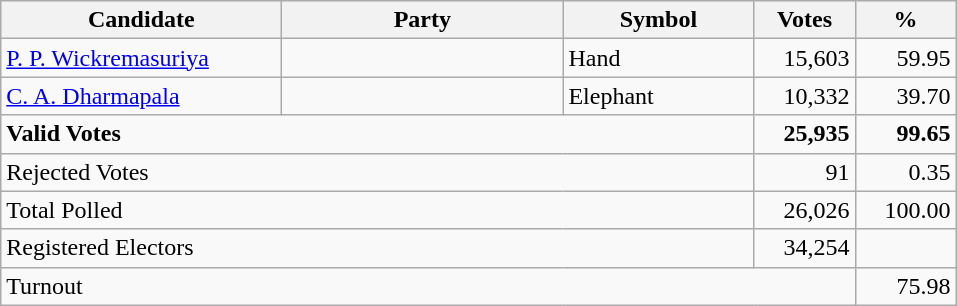<table class="wikitable" border="1" style="text-align:right;">
<tr>
<th align=left width="180">Candidate</th>
<th align=left width="180">Party</th>
<th align=left width="120">Symbol</th>
<th align=left width="60">Votes</th>
<th align=left width="60">%</th>
</tr>
<tr>
<td align=left><a href='#'>P. P. Wickremasuriya</a></td>
<td></td>
<td align=left>Hand</td>
<td align=right>15,603</td>
<td align=right>59.95</td>
</tr>
<tr>
<td align=left><a href='#'>C. A. Dharmapala</a></td>
<td></td>
<td align=left>Elephant</td>
<td align=right>10,332</td>
<td align=right>39.70</td>
</tr>
<tr>
<td align=left colspan=3><strong>Valid Votes</strong></td>
<td align=right><strong>25,935</strong></td>
<td align=right><strong>99.65</strong></td>
</tr>
<tr>
<td align=left colspan=3>Rejected Votes</td>
<td align=right>91</td>
<td align=right>0.35</td>
</tr>
<tr>
<td align=left colspan=3>Total Polled</td>
<td align=right>26,026</td>
<td align=right>100.00</td>
</tr>
<tr>
<td align=left colspan=3>Registered Electors</td>
<td align=right>34,254</td>
<td></td>
</tr>
<tr>
<td align=left colspan=4>Turnout</td>
<td align=right>75.98</td>
</tr>
</table>
